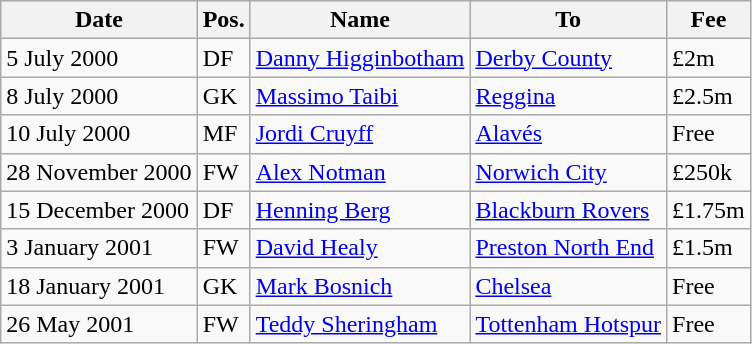<table class="wikitable">
<tr>
<th>Date</th>
<th>Pos.</th>
<th>Name</th>
<th>To</th>
<th>Fee</th>
</tr>
<tr>
<td>5 July 2000</td>
<td>DF</td>
<td> <a href='#'>Danny Higginbotham</a></td>
<td> <a href='#'>Derby County</a></td>
<td>£2m</td>
</tr>
<tr>
<td>8 July 2000</td>
<td>GK</td>
<td> <a href='#'>Massimo Taibi</a></td>
<td> <a href='#'>Reggina</a></td>
<td>£2.5m</td>
</tr>
<tr>
<td>10 July 2000</td>
<td>MF</td>
<td> <a href='#'>Jordi Cruyff</a></td>
<td> <a href='#'>Alavés</a></td>
<td>Free</td>
</tr>
<tr>
<td>28 November 2000</td>
<td>FW</td>
<td> <a href='#'>Alex Notman</a></td>
<td> <a href='#'>Norwich City</a></td>
<td>£250k</td>
</tr>
<tr>
<td>15 December 2000</td>
<td>DF</td>
<td> <a href='#'>Henning Berg</a></td>
<td> <a href='#'>Blackburn Rovers</a></td>
<td>£1.75m</td>
</tr>
<tr>
<td>3 January 2001</td>
<td>FW</td>
<td> <a href='#'>David Healy</a></td>
<td> <a href='#'>Preston North End</a></td>
<td>£1.5m</td>
</tr>
<tr>
<td>18 January 2001</td>
<td>GK</td>
<td> <a href='#'>Mark Bosnich</a></td>
<td> <a href='#'>Chelsea</a></td>
<td>Free</td>
</tr>
<tr>
<td>26 May 2001</td>
<td>FW</td>
<td> <a href='#'>Teddy Sheringham</a></td>
<td> <a href='#'>Tottenham Hotspur</a></td>
<td>Free</td>
</tr>
</table>
